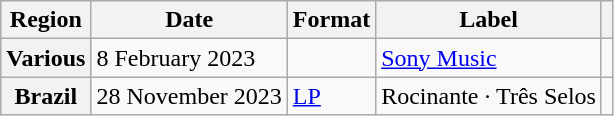<table class="wikitable  plainrowheaders">
<tr>
<th scope="col">Region</th>
<th scope="col">Date</th>
<th scope="col">Format</th>
<th scope="col">Label</th>
<th scope="col" class="unsortable"></th>
</tr>
<tr>
<th scope="row">Various</th>
<td>8 February 2023</td>
<td></td>
<td><a href='#'>Sony Music</a></td>
<td></td>
</tr>
<tr>
<th scope="row">Brazil</th>
<td>28 November 2023</td>
<td><a href='#'>LP</a></td>
<td>Rocinante · Três Selos</td>
<td></td>
</tr>
</table>
